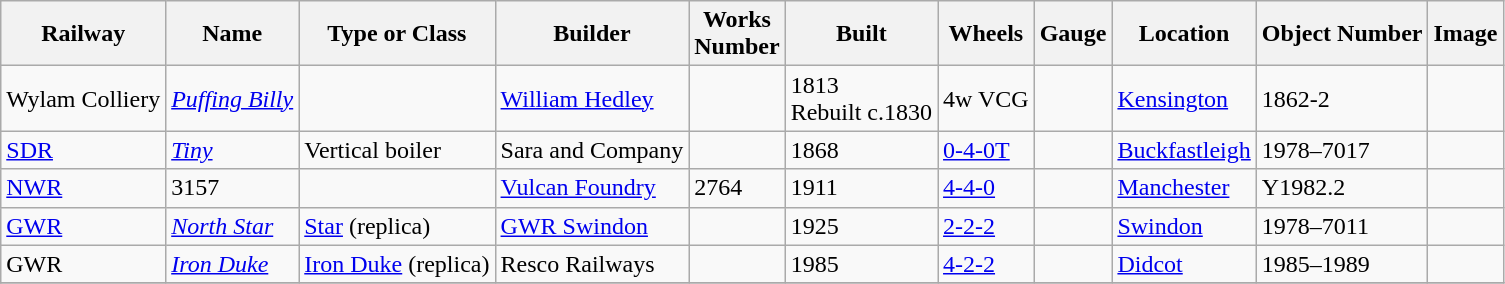<table class="wikitable sortable">
<tr>
<th>Railway</th>
<th>Name</th>
<th>Type or Class</th>
<th>Builder</th>
<th>Works<br>Number</th>
<th>Built</th>
<th>Wheels</th>
<th>Gauge</th>
<th>Location</th>
<th>Object Number</th>
<th>Image</th>
</tr>
<tr>
<td>Wylam Colliery</td>
<td><em><a href='#'>Puffing Billy</a></em></td>
<td></td>
<td><a href='#'>William Hedley</a></td>
<td></td>
<td>1813<br>Rebuilt c.1830</td>
<td>4w VCG</td>
<td></td>
<td><a href='#'>Kensington</a></td>
<td>1862-2</td>
<td></td>
</tr>
<tr>
<td><a href='#'>SDR</a></td>
<td><em><a href='#'>Tiny</a></em></td>
<td>Vertical boiler</td>
<td>Sara and Company</td>
<td></td>
<td>1868</td>
<td><a href='#'>0-4-0T</a></td>
<td></td>
<td><a href='#'>Buckfastleigh</a></td>
<td>1978–7017</td>
<td></td>
</tr>
<tr>
<td><a href='#'>NWR</a></td>
<td>3157</td>
<td></td>
<td><a href='#'>Vulcan Foundry</a></td>
<td>2764</td>
<td>1911</td>
<td><a href='#'>4-4-0</a></td>
<td></td>
<td><a href='#'>Manchester</a></td>
<td>Y1982.2</td>
<td></td>
</tr>
<tr>
<td><a href='#'>GWR</a></td>
<td><em><a href='#'>North Star</a></em></td>
<td><a href='#'>Star</a> (replica)</td>
<td><a href='#'>GWR Swindon</a></td>
<td></td>
<td>1925</td>
<td><a href='#'>2-2-2</a></td>
<td></td>
<td><a href='#'>Swindon</a></td>
<td>1978–7011</td>
<td></td>
</tr>
<tr>
<td>GWR</td>
<td><em><a href='#'>Iron Duke</a></em></td>
<td><a href='#'>Iron Duke</a> (replica)</td>
<td>Resco Railways</td>
<td></td>
<td>1985</td>
<td><a href='#'>4-2-2</a></td>
<td></td>
<td><a href='#'>Didcot</a></td>
<td>1985–1989</td>
<td></td>
</tr>
<tr>
</tr>
</table>
